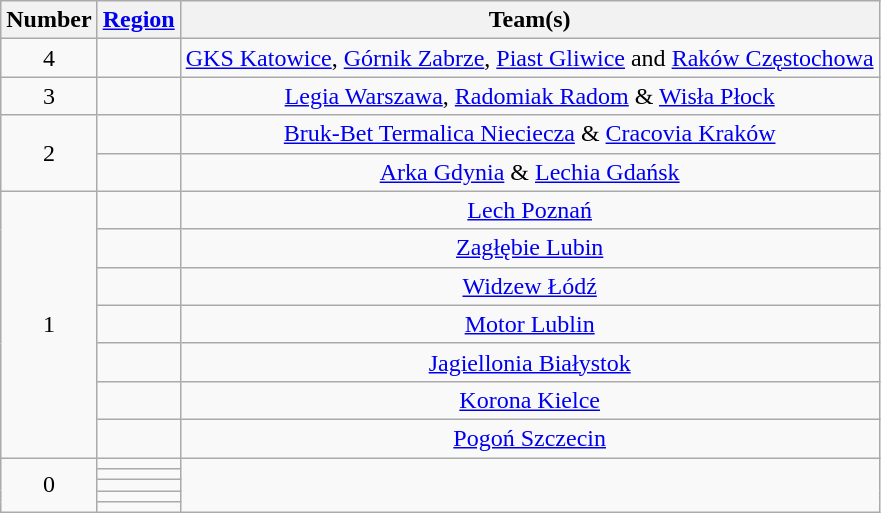<table class="wikitable" style="text-align:center">
<tr>
<th>Number</th>
<th><a href='#'>Region</a></th>
<th>Team(s)</th>
</tr>
<tr>
<td rowspan="1">4</td>
<td style="text-align:left"></td>
<td><a href='#'>GKS Katowice</a>, <a href='#'>Górnik Zabrze</a>, <a href='#'>Piast Gliwice</a> and <a href='#'>Raków Częstochowa</a></td>
</tr>
<tr>
<td rowspan="1">3</td>
<td style="text-align:left"></td>
<td><a href='#'>Legia Warszawa</a>, <a href='#'>Radomiak Radom</a> & <a href='#'>Wisła Płock</a></td>
</tr>
<tr>
<td rowspan="2">2</td>
<td style="text-align:left"></td>
<td><a href='#'>Bruk-Bet Termalica Nieciecza</a> & <a href='#'>Cracovia Kraków</a></td>
</tr>
<tr>
<td style="text-align:left"></td>
<td><a href='#'>Arka Gdynia</a> & <a href='#'>Lechia Gdańsk</a></td>
</tr>
<tr>
<td rowspan="7">1</td>
<td style="text-align:left"></td>
<td><a href='#'>Lech Poznań</a></td>
</tr>
<tr>
<td style="text-align:left"></td>
<td><a href='#'>Zagłębie Lubin</a></td>
</tr>
<tr>
<td style="text-align:left"></td>
<td><a href='#'>Widzew Łódź</a></td>
</tr>
<tr>
<td style="text-align:left"></td>
<td><a href='#'>Motor Lublin</a></td>
</tr>
<tr>
<td style="text-align:left"></td>
<td><a href='#'>Jagiellonia Białystok</a></td>
</tr>
<tr>
<td style="text-align:left"></td>
<td><a href='#'>Korona Kielce</a></td>
</tr>
<tr>
<td style="text-align:left"></td>
<td><a href='#'>Pogoń Szczecin</a></td>
</tr>
<tr>
<td rowspan="5">0</td>
<td style="text-align:left"></td>
</tr>
<tr>
<td style="text-align:left"></td>
</tr>
<tr>
<td style="text-align:left"></td>
</tr>
<tr>
<td style="text-align:left"></td>
</tr>
<tr>
<td style="text-align:left"></td>
</tr>
</table>
